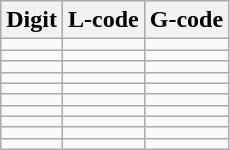<table class="wikitable" style="text-align:center">
<tr>
<th>Digit</th>
<th>L-code</th>
<th>G-code</th>
</tr>
<tr>
<td></td>
<td></td>
<td></td>
</tr>
<tr>
<td></td>
<td></td>
<td></td>
</tr>
<tr>
<td></td>
<td></td>
<td></td>
</tr>
<tr>
<td></td>
<td></td>
<td></td>
</tr>
<tr>
<td></td>
<td></td>
<td></td>
</tr>
<tr>
<td></td>
<td></td>
<td></td>
</tr>
<tr>
<td></td>
<td></td>
<td></td>
</tr>
<tr>
<td></td>
<td></td>
<td></td>
</tr>
<tr>
<td></td>
<td></td>
<td></td>
</tr>
<tr>
<td></td>
<td></td>
<td></td>
</tr>
</table>
